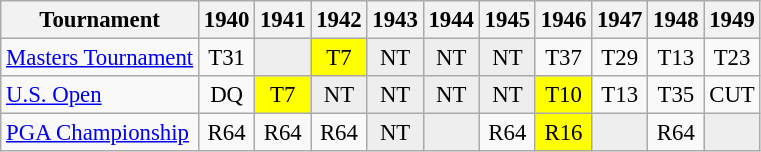<table class="wikitable" style="font-size:95%;text-align:center;">
<tr>
<th>Tournament</th>
<th>1940</th>
<th>1941</th>
<th>1942</th>
<th>1943</th>
<th>1944</th>
<th>1945</th>
<th>1946</th>
<th>1947</th>
<th>1948</th>
<th>1949</th>
</tr>
<tr>
<td align=left><a href='#'>Masters Tournament</a></td>
<td>T31</td>
<td style="background:#eeeeee;"></td>
<td style="background:yellow;">T7</td>
<td style="background:#eeeeee;">NT</td>
<td style="background:#eeeeee;">NT</td>
<td style="background:#eeeeee;">NT</td>
<td>T37</td>
<td>T29</td>
<td>T13</td>
<td>T23</td>
</tr>
<tr>
<td align=left><a href='#'>U.S. Open</a></td>
<td>DQ</td>
<td style="background:yellow;">T7</td>
<td style="background:#eeeeee;">NT</td>
<td style="background:#eeeeee;">NT</td>
<td style="background:#eeeeee;">NT</td>
<td style="background:#eeeeee;">NT</td>
<td style="background:yellow;">T10</td>
<td>T13</td>
<td>T35</td>
<td>CUT</td>
</tr>
<tr>
<td align=left><a href='#'>PGA Championship</a></td>
<td>R64</td>
<td>R64</td>
<td>R64</td>
<td style="background:#eeeeee;">NT</td>
<td style="background:#eeeeee;"></td>
<td>R64</td>
<td style="background:yellow;">R16</td>
<td style="background:#eeeeee;"></td>
<td>R64</td>
<td style="background:#eeeeee;"></td>
</tr>
</table>
